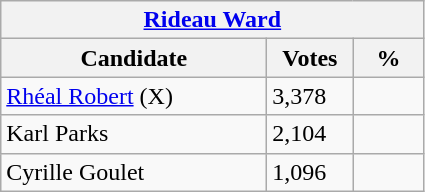<table class="wikitable">
<tr>
<th colspan="3"><a href='#'>Rideau Ward</a></th>
</tr>
<tr>
<th style="width: 170px">Candidate</th>
<th style="width: 50px">Votes</th>
<th style="width: 40px">%</th>
</tr>
<tr>
<td><a href='#'>Rhéal Robert</a> (X)</td>
<td>3,378</td>
<td></td>
</tr>
<tr>
<td>Karl Parks</td>
<td>2,104</td>
<td></td>
</tr>
<tr>
<td>Cyrille Goulet</td>
<td>1,096</td>
<td></td>
</tr>
</table>
